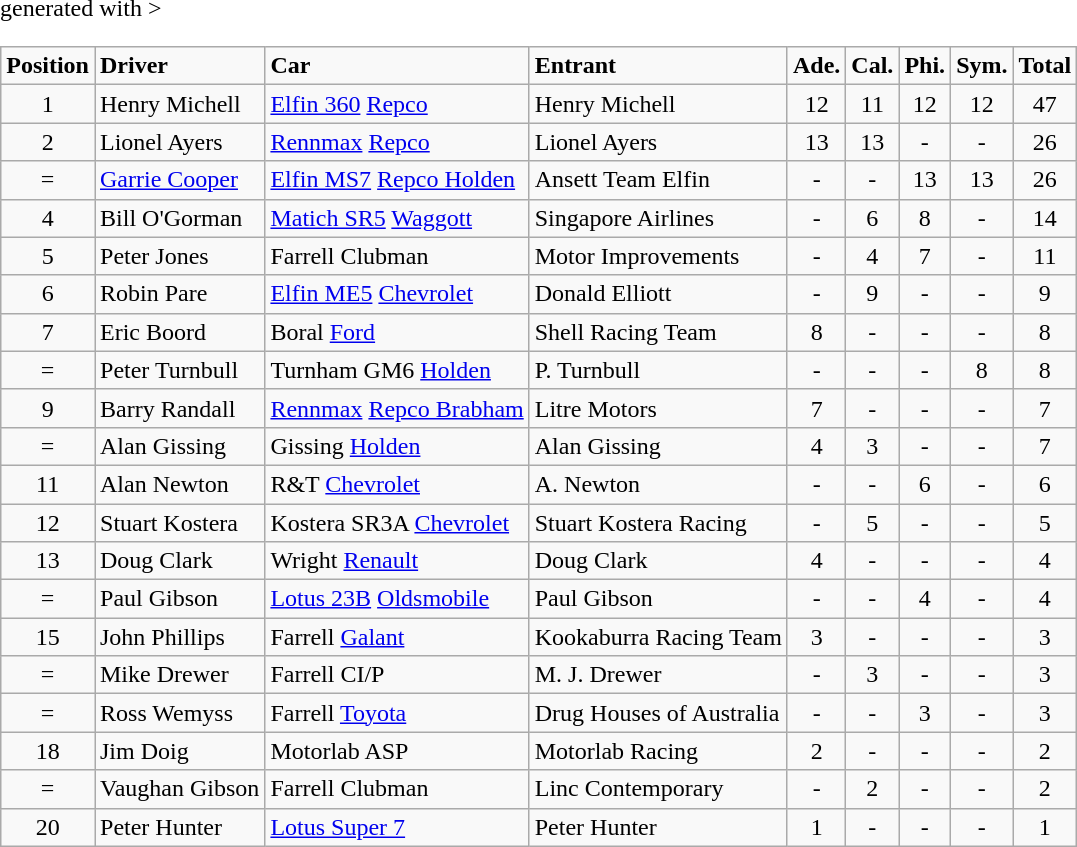<table class="wikitable" <hiddentext>generated with >
<tr style="font-weight:bold">
<td align="center">Position</td>
<td>Driver</td>
<td>Car</td>
<td>Entrant</td>
<td align="center">Ade.</td>
<td align="center">Cal.</td>
<td align="center">Phi.</td>
<td align="center">Sym.</td>
<td align="center">Total</td>
</tr>
<tr>
<td align="center">1</td>
<td>Henry Michell</td>
<td><a href='#'>Elfin 360</a> <a href='#'>Repco</a></td>
<td>Henry Michell</td>
<td align="center">12</td>
<td align="center">11</td>
<td align="center">12</td>
<td align="center">12</td>
<td align="center">47</td>
</tr>
<tr>
<td align="center">2</td>
<td>Lionel Ayers</td>
<td><a href='#'>Rennmax</a> <a href='#'>Repco</a></td>
<td>Lionel Ayers</td>
<td align="center">13</td>
<td align="center">13</td>
<td align="center">-</td>
<td align="center">-</td>
<td align="center">26</td>
</tr>
<tr>
<td align="center">=</td>
<td><a href='#'>Garrie Cooper</a></td>
<td><a href='#'>Elfin MS7</a> <a href='#'>Repco Holden</a></td>
<td>Ansett Team Elfin</td>
<td align="center">-</td>
<td align="center">-</td>
<td align="center">13</td>
<td align="center">13</td>
<td align="center">26</td>
</tr>
<tr>
<td align="center">4</td>
<td>Bill O'Gorman</td>
<td><a href='#'>Matich SR5</a> <a href='#'>Waggott</a></td>
<td>Singapore Airlines</td>
<td align="center">-</td>
<td align="center">6</td>
<td align="center">8</td>
<td align="center">-</td>
<td align="center">14</td>
</tr>
<tr>
<td align="center">5</td>
<td>Peter Jones</td>
<td>Farrell Clubman</td>
<td>Motor Improvements</td>
<td align="center">-</td>
<td align="center">4</td>
<td align="center">7</td>
<td align="center">-</td>
<td align="center">11</td>
</tr>
<tr>
<td align="center">6</td>
<td>Robin Pare</td>
<td><a href='#'>Elfin ME5</a> <a href='#'>Chevrolet</a></td>
<td>Donald Elliott</td>
<td align="center">-</td>
<td align="center">9</td>
<td align="center">-</td>
<td align="center">-</td>
<td align="center">9</td>
</tr>
<tr>
<td align="center">7</td>
<td>Eric Boord</td>
<td>Boral <a href='#'>Ford</a></td>
<td>Shell Racing Team</td>
<td align="center">8</td>
<td align="center">-</td>
<td align="center">-</td>
<td align="center">-</td>
<td align="center">8</td>
</tr>
<tr>
<td align="center">=</td>
<td>Peter Turnbull</td>
<td>Turnham GM6 <a href='#'>Holden</a></td>
<td>P. Turnbull</td>
<td align="center">-</td>
<td align="center">-</td>
<td align="center">-</td>
<td align="center">8</td>
<td align="center">8</td>
</tr>
<tr>
<td align="center">9</td>
<td>Barry Randall</td>
<td><a href='#'>Rennmax</a> <a href='#'>Repco Brabham</a></td>
<td>Litre Motors</td>
<td align="center">7</td>
<td align="center">-</td>
<td align="center">-</td>
<td align="center">-</td>
<td align="center">7</td>
</tr>
<tr>
<td align="center">=</td>
<td>Alan Gissing</td>
<td>Gissing <a href='#'>Holden</a></td>
<td>Alan Gissing</td>
<td align="center">4</td>
<td align="center">3</td>
<td align="center">-</td>
<td align="center">-</td>
<td align="center">7</td>
</tr>
<tr>
<td align="center">11</td>
<td>Alan Newton</td>
<td>R&T <a href='#'>Chevrolet</a></td>
<td>A. Newton</td>
<td align="center">-</td>
<td align="center">-</td>
<td align="center">6</td>
<td align="center">-</td>
<td align="center">6</td>
</tr>
<tr>
<td align="center">12</td>
<td>Stuart Kostera</td>
<td>Kostera SR3A <a href='#'>Chevrolet</a></td>
<td>Stuart Kostera Racing</td>
<td align="center">-</td>
<td align="center">5</td>
<td align="center">-</td>
<td align="center">-</td>
<td align="center">5</td>
</tr>
<tr>
<td align="center">13</td>
<td>Doug Clark</td>
<td>Wright <a href='#'>Renault</a></td>
<td>Doug Clark</td>
<td align="center">4</td>
<td align="center">-</td>
<td align="center">-</td>
<td align="center">-</td>
<td align="center">4</td>
</tr>
<tr>
<td align="center">=</td>
<td>Paul Gibson</td>
<td><a href='#'>Lotus 23B</a> <a href='#'>Oldsmobile</a></td>
<td>Paul Gibson</td>
<td align="center">-</td>
<td align="center">-</td>
<td align="center">4</td>
<td align="center">-</td>
<td align="center">4</td>
</tr>
<tr>
<td align="center">15</td>
<td>John Phillips</td>
<td>Farrell <a href='#'>Galant</a></td>
<td>Kookaburra Racing Team</td>
<td align="center">3</td>
<td align="center">-</td>
<td align="center">-</td>
<td align="center">-</td>
<td align="center">3</td>
</tr>
<tr>
<td align="center">=</td>
<td>Mike Drewer</td>
<td>Farrell CI/P</td>
<td>M. J. Drewer</td>
<td align="center">-</td>
<td align="center">3</td>
<td align="center">-</td>
<td align="center">-</td>
<td align="center">3</td>
</tr>
<tr>
<td align="center">=</td>
<td>Ross Wemyss</td>
<td>Farrell <a href='#'>Toyota</a></td>
<td>Drug Houses of Australia</td>
<td align="center">-</td>
<td align="center">-</td>
<td align="center">3</td>
<td align="center">-</td>
<td align="center">3</td>
</tr>
<tr>
<td align="center">18</td>
<td>Jim Doig</td>
<td>Motorlab ASP</td>
<td>Motorlab Racing</td>
<td align="center">2</td>
<td align="center">-</td>
<td align="center">-</td>
<td align="center">-</td>
<td align="center">2</td>
</tr>
<tr>
<td align="center">=</td>
<td>Vaughan Gibson</td>
<td>Farrell Clubman</td>
<td>Linc Contemporary</td>
<td align="center">-</td>
<td align="center">2</td>
<td align="center">-</td>
<td align="center">-</td>
<td align="center">2</td>
</tr>
<tr>
<td align="center">20</td>
<td>Peter Hunter</td>
<td><a href='#'>Lotus Super 7</a></td>
<td>Peter Hunter</td>
<td align="center">1</td>
<td align="center">-</td>
<td align="center">-</td>
<td align="center">-</td>
<td align="center">1</td>
</tr>
</table>
